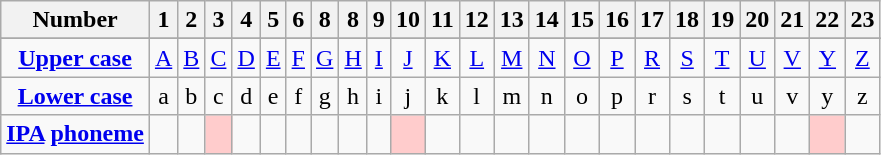<table class="wikitable" style="text-align:center; table-layout:fixed">
<tr>
<th>Number</th>
<th>1</th>
<th>2</th>
<th>3</th>
<th>4</th>
<th>5</th>
<th>6</th>
<th>8</th>
<th>8</th>
<th>9</th>
<th>10</th>
<th>11</th>
<th>12</th>
<th>13</th>
<th>14</th>
<th>15</th>
<th>16</th>
<th>17</th>
<th>18</th>
<th>19</th>
<th>20</th>
<th>21</th>
<th>22</th>
<th>23</th>
</tr>
<tr>
</tr>
<tr>
<td><strong><a href='#'>Upper case</a></strong></td>
<td><a href='#'>A</a></td>
<td><a href='#'>B</a></td>
<td><a href='#'>C</a></td>
<td><a href='#'>D</a></td>
<td><a href='#'>E</a></td>
<td><a href='#'>F</a></td>
<td><a href='#'>G</a></td>
<td><a href='#'>H</a></td>
<td><a href='#'>I</a></td>
<td><a href='#'>J</a></td>
<td><a href='#'>K</a></td>
<td><a href='#'>L</a></td>
<td><a href='#'>M</a></td>
<td><a href='#'>N</a></td>
<td><a href='#'>O</a></td>
<td><a href='#'>P</a></td>
<td><a href='#'>R</a></td>
<td><a href='#'>S</a></td>
<td><a href='#'>T</a></td>
<td><a href='#'>U</a></td>
<td><a href='#'>V</a></td>
<td><a href='#'>Y</a></td>
<td><a href='#'>Z</a></td>
</tr>
<tr>
<td><strong><a href='#'>Lower case</a></strong></td>
<td>a</td>
<td>b</td>
<td>c</td>
<td>d</td>
<td>e</td>
<td>f</td>
<td>g</td>
<td>h</td>
<td>i</td>
<td>j</td>
<td>k</td>
<td>l</td>
<td>m</td>
<td>n</td>
<td>o</td>
<td>p</td>
<td>r</td>
<td>s</td>
<td>t</td>
<td>u</td>
<td>v</td>
<td>y</td>
<td>z</td>
</tr>
<tr>
<td><strong><a href='#'>IPA</a> <a href='#'>phoneme</a></strong></td>
<td></td>
<td></td>
<td style="background-color:#fcc"></td>
<td></td>
<td></td>
<td></td>
<td></td>
<td></td>
<td></td>
<td style="background-color:#fcc"></td>
<td></td>
<td></td>
<td></td>
<td></td>
<td></td>
<td></td>
<td></td>
<td></td>
<td></td>
<td></td>
<td></td>
<td style="background-color:#fcc"></td>
<td></td>
</tr>
</table>
